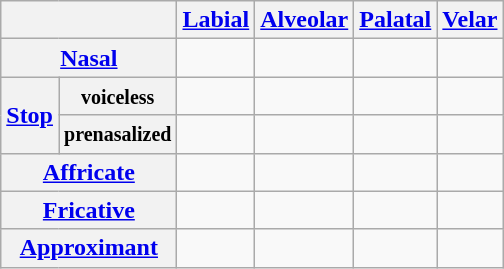<table class="wikitable" style="text-align:center">
<tr>
<th colspan="2"></th>
<th><a href='#'>Labial</a></th>
<th><a href='#'>Alveolar</a></th>
<th><a href='#'>Palatal</a></th>
<th><a href='#'>Velar</a></th>
</tr>
<tr>
<th colspan="2"><a href='#'>Nasal</a></th>
<td></td>
<td></td>
<td></td>
<td></td>
</tr>
<tr>
<th rowspan="2"><a href='#'>Stop</a></th>
<th><small>voiceless</small></th>
<td></td>
<td></td>
<td></td>
<td></td>
</tr>
<tr>
<th><small>prenasalized</small></th>
<td></td>
<td></td>
<td></td>
<td></td>
</tr>
<tr>
<th colspan="2"><a href='#'>Affricate</a></th>
<td></td>
<td></td>
<td></td>
<td></td>
</tr>
<tr>
<th colspan="2"><a href='#'>Fricative</a></th>
<td></td>
<td></td>
<td></td>
<td></td>
</tr>
<tr>
<th colspan="2"><a href='#'>Approximant</a></th>
<td></td>
<td> </td>
<td></td>
<td></td>
</tr>
</table>
